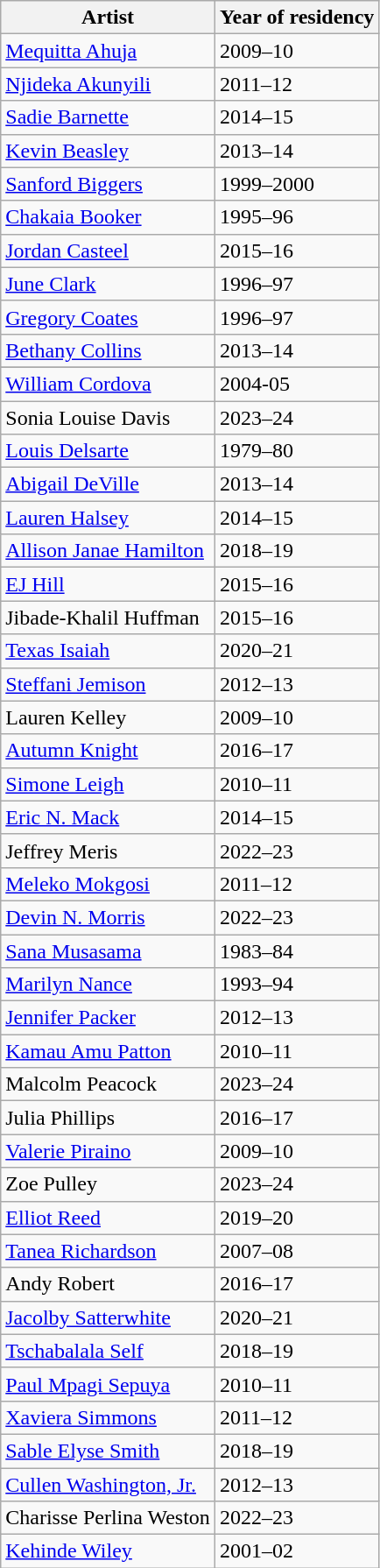<table class="wikitable sortable">
<tr>
<th>Artist</th>
<th>Year of residency</th>
</tr>
<tr>
<td><a href='#'>Mequitta Ahuja</a></td>
<td>2009–10</td>
</tr>
<tr>
<td><a href='#'>Njideka Akunyili</a></td>
<td>2011–12</td>
</tr>
<tr>
<td><a href='#'>Sadie Barnette</a></td>
<td>2014–15</td>
</tr>
<tr>
<td><a href='#'>Kevin Beasley</a></td>
<td>2013–14</td>
</tr>
<tr>
<td><a href='#'>Sanford Biggers</a></td>
<td>1999–2000</td>
</tr>
<tr>
<td><a href='#'>Chakaia Booker</a></td>
<td>1995–96</td>
</tr>
<tr>
<td><a href='#'>Jordan Casteel</a></td>
<td>2015–16</td>
</tr>
<tr>
<td><a href='#'>June Clark</a></td>
<td>1996–97</td>
</tr>
<tr>
<td><a href='#'>Gregory Coates</a></td>
<td>1996–97</td>
</tr>
<tr>
<td><a href='#'>Bethany Collins</a></td>
<td>2013–14</td>
</tr>
<tr>
</tr>
<tr>
<td><a href='#'>William Cordova</a></td>
<td>2004-05</td>
</tr>
<tr>
<td>Sonia Louise Davis</td>
<td>2023–24</td>
</tr>
<tr>
<td><a href='#'>Louis Delsarte</a></td>
<td>1979–80</td>
</tr>
<tr>
<td><a href='#'>Abigail DeVille</a></td>
<td>2013–14</td>
</tr>
<tr>
<td><a href='#'>Lauren Halsey</a></td>
<td>2014–15</td>
</tr>
<tr>
<td><a href='#'>Allison Janae Hamilton</a></td>
<td>2018–19</td>
</tr>
<tr>
<td><a href='#'>EJ Hill</a></td>
<td>2015–16</td>
</tr>
<tr>
<td>Jibade-Khalil Huffman</td>
<td>2015–16</td>
</tr>
<tr>
<td><a href='#'>Texas Isaiah</a></td>
<td>2020–21</td>
</tr>
<tr>
<td><a href='#'>Steffani Jemison</a></td>
<td>2012–13</td>
</tr>
<tr>
<td>Lauren Kelley</td>
<td>2009–10</td>
</tr>
<tr>
<td><a href='#'>Autumn Knight</a></td>
<td>2016–17</td>
</tr>
<tr>
<td><a href='#'>Simone Leigh</a></td>
<td>2010–11</td>
</tr>
<tr>
<td><a href='#'>Eric N. Mack</a></td>
<td>2014–15</td>
</tr>
<tr>
<td>Jeffrey Meris</td>
<td>2022–23</td>
</tr>
<tr>
<td><a href='#'>Meleko Mokgosi</a></td>
<td>2011–12</td>
</tr>
<tr>
<td><a href='#'>Devin N. Morris</a></td>
<td>2022–23</td>
</tr>
<tr>
<td><a href='#'>Sana Musasama</a></td>
<td>1983–84</td>
</tr>
<tr>
<td><a href='#'>Marilyn Nance</a></td>
<td>1993–94</td>
</tr>
<tr>
<td><a href='#'>Jennifer Packer</a></td>
<td>2012–13</td>
</tr>
<tr>
<td><a href='#'>Kamau Amu Patton</a></td>
<td>2010–11</td>
</tr>
<tr>
<td>Malcolm Peacock</td>
<td>2023–24</td>
</tr>
<tr>
<td>Julia Phillips</td>
<td>2016–17</td>
</tr>
<tr>
<td><a href='#'>Valerie Piraino</a></td>
<td>2009–10</td>
</tr>
<tr>
<td>Zoe Pulley</td>
<td>2023–24</td>
</tr>
<tr>
<td><a href='#'>Elliot Reed</a></td>
<td>2019–20</td>
</tr>
<tr>
<td><a href='#'>Tanea Richardson</a></td>
<td>2007–08</td>
</tr>
<tr>
<td>Andy Robert</td>
<td>2016–17</td>
</tr>
<tr>
<td><a href='#'>Jacolby Satterwhite</a></td>
<td>2020–21</td>
</tr>
<tr>
<td><a href='#'>Tschabalala Self</a></td>
<td>2018–19</td>
</tr>
<tr>
<td><a href='#'>Paul Mpagi Sepuya</a></td>
<td>2010–11</td>
</tr>
<tr>
<td><a href='#'>Xaviera Simmons</a></td>
<td>2011–12</td>
</tr>
<tr>
<td><a href='#'>Sable Elyse Smith</a></td>
<td>2018–19</td>
</tr>
<tr>
<td><a href='#'>Cullen Washington, Jr.</a></td>
<td>2012–13</td>
</tr>
<tr>
<td>Charisse Perlina Weston</td>
<td>2022–23</td>
</tr>
<tr>
<td><a href='#'>Kehinde Wiley</a></td>
<td>2001–02</td>
</tr>
</table>
